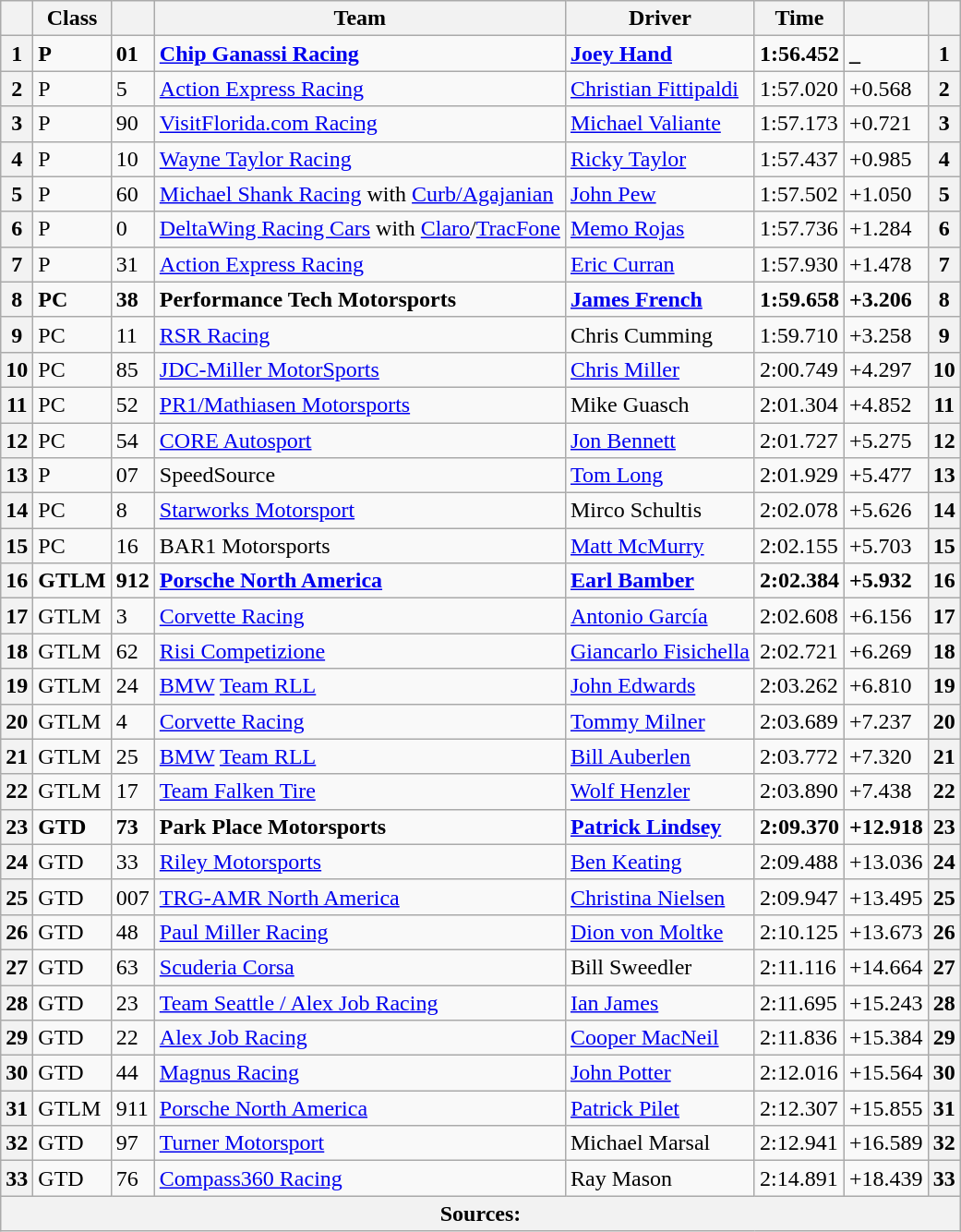<table class="wikitable">
<tr>
<th></th>
<th>Class</th>
<th></th>
<th>Team</th>
<th>Driver</th>
<th>Time</th>
<th></th>
<th></th>
</tr>
<tr>
<th>1</th>
<td><strong>P</strong></td>
<td><strong>01</strong></td>
<td><strong> <a href='#'>Chip Ganassi Racing</a></strong></td>
<td><strong> <a href='#'>Joey Hand</a></strong></td>
<td><strong>1:56.452</strong></td>
<td><strong>_</strong></td>
<th>1</th>
</tr>
<tr>
<th>2</th>
<td>P</td>
<td>5</td>
<td> <a href='#'>Action Express Racing</a></td>
<td> <a href='#'>Christian Fittipaldi</a></td>
<td>1:57.020</td>
<td>+0.568</td>
<th>2</th>
</tr>
<tr>
<th>3</th>
<td>P</td>
<td>90</td>
<td> <a href='#'>VisitFlorida.com Racing</a></td>
<td> <a href='#'>Michael Valiante</a></td>
<td>1:57.173</td>
<td>+0.721</td>
<th>3</th>
</tr>
<tr>
<th>4</th>
<td>P</td>
<td>10</td>
<td> <a href='#'>Wayne Taylor Racing</a></td>
<td> <a href='#'>Ricky Taylor</a></td>
<td>1:57.437</td>
<td>+0.985</td>
<th>4</th>
</tr>
<tr>
<th>5</th>
<td>P</td>
<td>60</td>
<td> <a href='#'>Michael Shank Racing</a> with <a href='#'>Curb/Agajanian</a></td>
<td> <a href='#'>John Pew</a></td>
<td>1:57.502</td>
<td>+1.050</td>
<th>5</th>
</tr>
<tr>
<th>6</th>
<td>P</td>
<td>0</td>
<td> <a href='#'>DeltaWing Racing Cars</a> with <a href='#'>Claro</a>/<a href='#'>TracFone</a></td>
<td> <a href='#'>Memo Rojas</a></td>
<td>1:57.736</td>
<td>+1.284</td>
<th>6</th>
</tr>
<tr>
<th>7</th>
<td>P</td>
<td>31</td>
<td> <a href='#'>Action Express Racing</a></td>
<td> <a href='#'>Eric Curran</a></td>
<td>1:57.930</td>
<td>+1.478</td>
<th>7</th>
</tr>
<tr>
<th>8</th>
<td><strong>PC</strong></td>
<td><strong>38</strong></td>
<td><strong> Performance Tech Motorsports</strong></td>
<td><strong> <a href='#'>James French</a></strong></td>
<td><strong>1:59.658</strong></td>
<td><strong>+3.206</strong></td>
<th>8</th>
</tr>
<tr>
<th>9</th>
<td>PC</td>
<td>11</td>
<td> <a href='#'>RSR Racing</a></td>
<td> Chris Cumming</td>
<td>1:59.710</td>
<td>+3.258</td>
<th>9</th>
</tr>
<tr>
<th>10</th>
<td>PC</td>
<td>85</td>
<td> <a href='#'>JDC-Miller MotorSports</a></td>
<td> <a href='#'>Chris Miller</a></td>
<td>2:00.749</td>
<td>+4.297</td>
<th>10</th>
</tr>
<tr>
<th>11</th>
<td>PC</td>
<td>52</td>
<td> <a href='#'>PR1/Mathiasen Motorsports</a></td>
<td> Mike Guasch</td>
<td>2:01.304</td>
<td>+4.852</td>
<th>11</th>
</tr>
<tr>
<th>12</th>
<td>PC</td>
<td>54</td>
<td> <a href='#'>CORE Autosport</a></td>
<td> <a href='#'>Jon Bennett</a></td>
<td>2:01.727</td>
<td>+5.275</td>
<th>12</th>
</tr>
<tr>
<th>13</th>
<td>P</td>
<td>07</td>
<td> SpeedSource</td>
<td> <a href='#'>Tom Long</a></td>
<td>2:01.929</td>
<td>+5.477</td>
<th>13</th>
</tr>
<tr>
<th>14</th>
<td>PC</td>
<td>8</td>
<td> <a href='#'>Starworks Motorsport</a></td>
<td> Mirco Schultis</td>
<td>2:02.078</td>
<td>+5.626</td>
<th>14</th>
</tr>
<tr>
<th>15</th>
<td>PC</td>
<td>16</td>
<td> BAR1 Motorsports</td>
<td> <a href='#'>Matt McMurry</a></td>
<td>2:02.155</td>
<td>+5.703</td>
<th>15</th>
</tr>
<tr>
<th>16</th>
<td><strong>GTLM</strong></td>
<td><strong>912</strong></td>
<td><strong> <a href='#'>Porsche North America</a></strong></td>
<td><strong> <a href='#'>Earl Bamber</a></strong></td>
<td><strong>2:02.384</strong></td>
<td><strong>+5.932</strong></td>
<th>16</th>
</tr>
<tr>
<th>17</th>
<td>GTLM</td>
<td>3</td>
<td> <a href='#'>Corvette Racing</a></td>
<td> <a href='#'>Antonio García</a></td>
<td>2:02.608</td>
<td>+6.156</td>
<th>17</th>
</tr>
<tr>
<th>18</th>
<td>GTLM</td>
<td>62</td>
<td> <a href='#'>Risi Competizione</a></td>
<td> <a href='#'>Giancarlo Fisichella</a></td>
<td>2:02.721</td>
<td>+6.269</td>
<th>18</th>
</tr>
<tr>
<th>19</th>
<td>GTLM</td>
<td>24</td>
<td> <a href='#'>BMW</a> <a href='#'>Team RLL</a></td>
<td> <a href='#'>John Edwards</a></td>
<td>2:03.262</td>
<td>+6.810</td>
<th>19</th>
</tr>
<tr>
<th>20</th>
<td>GTLM</td>
<td>4</td>
<td> <a href='#'>Corvette Racing</a></td>
<td> <a href='#'>Tommy Milner</a></td>
<td>2:03.689</td>
<td>+7.237</td>
<th>20</th>
</tr>
<tr>
<th>21</th>
<td>GTLM</td>
<td>25</td>
<td> <a href='#'>BMW</a> <a href='#'>Team RLL</a></td>
<td> <a href='#'>Bill Auberlen</a></td>
<td>2:03.772</td>
<td>+7.320</td>
<th>21</th>
</tr>
<tr>
<th>22</th>
<td>GTLM</td>
<td>17</td>
<td> <a href='#'>Team Falken Tire</a></td>
<td> <a href='#'>Wolf Henzler</a></td>
<td>2:03.890</td>
<td>+7.438</td>
<th>22</th>
</tr>
<tr>
<th>23</th>
<td><strong>GTD</strong></td>
<td><strong>73</strong></td>
<td><strong> Park Place Motorsports</strong></td>
<td><strong> <a href='#'>Patrick Lindsey</a></strong></td>
<td><strong>2:09.370</strong></td>
<td><strong>+12.918</strong></td>
<th>23</th>
</tr>
<tr>
<th>24</th>
<td>GTD</td>
<td>33</td>
<td> <a href='#'>Riley Motorsports</a></td>
<td> <a href='#'>Ben Keating</a></td>
<td>2:09.488</td>
<td>+13.036</td>
<th>24</th>
</tr>
<tr>
<th>25</th>
<td>GTD</td>
<td>007</td>
<td> <a href='#'>TRG-AMR North America</a></td>
<td> <a href='#'>Christina Nielsen</a></td>
<td>2:09.947</td>
<td>+13.495</td>
<th>25</th>
</tr>
<tr>
<th>26</th>
<td>GTD</td>
<td>48</td>
<td> <a href='#'>Paul Miller Racing</a></td>
<td> <a href='#'>Dion von Moltke</a></td>
<td>2:10.125</td>
<td>+13.673</td>
<th>26</th>
</tr>
<tr>
<th>27</th>
<td>GTD</td>
<td>63</td>
<td> <a href='#'>Scuderia Corsa</a></td>
<td> Bill Sweedler</td>
<td>2:11.116</td>
<td>+14.664</td>
<th>27</th>
</tr>
<tr>
<th>28</th>
<td>GTD</td>
<td>23</td>
<td> <a href='#'>Team Seattle / Alex Job Racing</a></td>
<td> <a href='#'>Ian James</a></td>
<td>2:11.695</td>
<td>+15.243</td>
<th>28</th>
</tr>
<tr>
<th>29</th>
<td>GTD</td>
<td>22</td>
<td> <a href='#'>Alex Job Racing</a></td>
<td> <a href='#'>Cooper MacNeil</a></td>
<td>2:11.836</td>
<td>+15.384</td>
<th>29</th>
</tr>
<tr>
<th>30</th>
<td>GTD</td>
<td>44</td>
<td> <a href='#'>Magnus Racing</a></td>
<td> <a href='#'>John Potter</a></td>
<td>2:12.016</td>
<td>+15.564</td>
<th>30</th>
</tr>
<tr>
<th>31</th>
<td>GTLM</td>
<td>911</td>
<td> <a href='#'>Porsche North America</a></td>
<td> <a href='#'>Patrick Pilet</a></td>
<td>2:12.307</td>
<td>+15.855</td>
<th>31</th>
</tr>
<tr>
<th>32</th>
<td>GTD</td>
<td>97</td>
<td> <a href='#'>Turner Motorsport</a></td>
<td> Michael Marsal</td>
<td>2:12.941</td>
<td>+16.589</td>
<th>32</th>
</tr>
<tr>
<th>33</th>
<td>GTD</td>
<td>76</td>
<td> <a href='#'>Compass360 Racing</a></td>
<td> Ray Mason</td>
<td>2:14.891</td>
<td>+18.439</td>
<th>33</th>
</tr>
<tr>
<th colspan="8">Sources:</th>
</tr>
</table>
